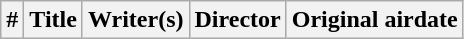<table class="wikitable plainrowheaders">
<tr>
<th>#</th>
<th>Title</th>
<th>Writer(s)</th>
<th>Director</th>
<th>Original airdate<br>


</th>
</tr>
</table>
